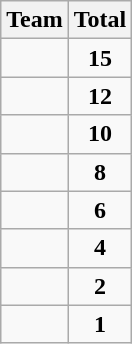<table class=wikitable style=text-align:center>
<tr>
<th>Team</th>
<th>Total</th>
</tr>
<tr>
<td align=left></td>
<td><strong>15</strong></td>
</tr>
<tr>
<td align=left></td>
<td><strong>12</strong></td>
</tr>
<tr>
<td align=left></td>
<td><strong>10</strong></td>
</tr>
<tr>
<td align=left></td>
<td><strong>8</strong></td>
</tr>
<tr>
<td align=left></td>
<td><strong>6</strong></td>
</tr>
<tr>
<td align=left></td>
<td><strong>4</strong></td>
</tr>
<tr>
<td align=left></td>
<td><strong>2</strong></td>
</tr>
<tr>
<td align=left></td>
<td><strong>1</strong></td>
</tr>
</table>
